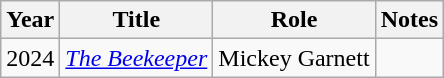<table class="wikitable sortable">
<tr>
<th>Year</th>
<th>Title</th>
<th>Role</th>
<th class="unsortable">Notes</th>
</tr>
<tr>
<td>2024</td>
<td><em><a href='#'>The Beekeeper</a></em></td>
<td>Mickey Garnett</td>
<td></td>
</tr>
</table>
